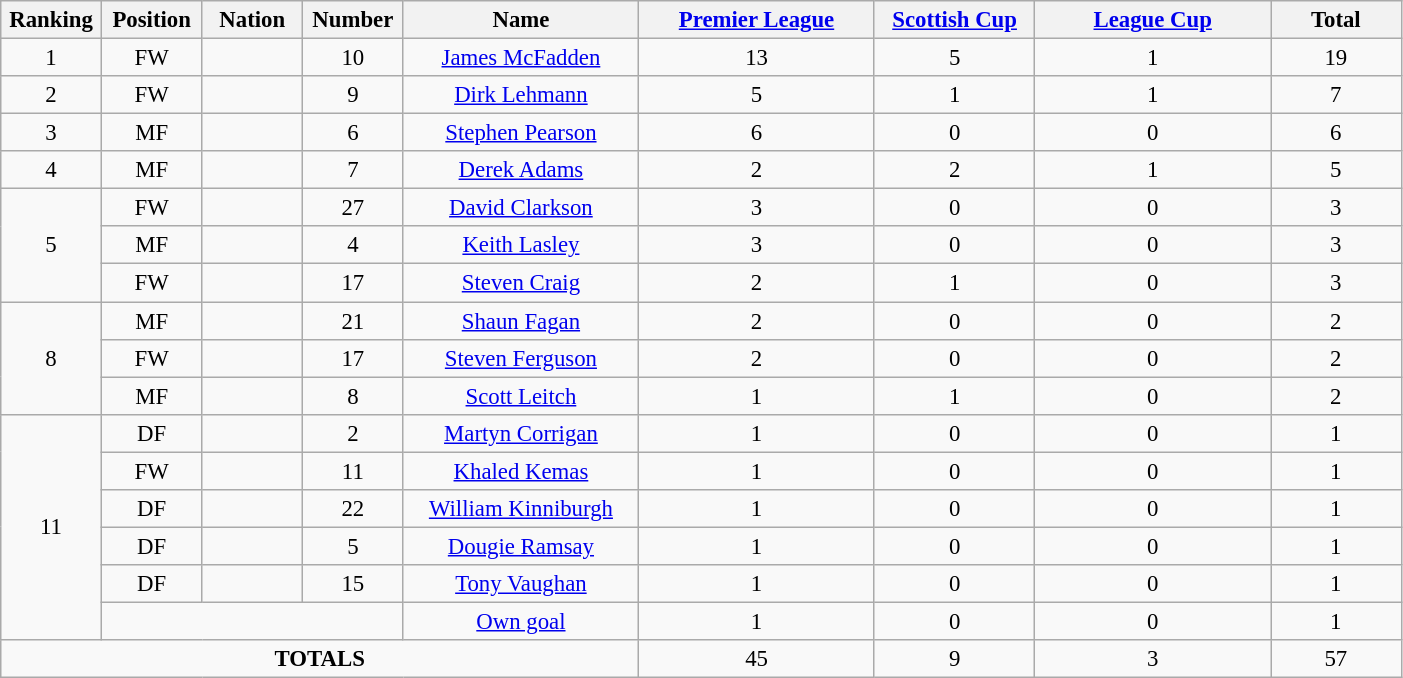<table class="wikitable" style="font-size: 95%; text-align: center;">
<tr>
<th width=60>Ranking</th>
<th width=60>Position</th>
<th width=60>Nation</th>
<th width=60>Number</th>
<th width=150>Name</th>
<th width=150><a href='#'>Premier League</a></th>
<th width=100><a href='#'>Scottish Cup</a></th>
<th width=150><a href='#'>League Cup</a></th>
<th width=80>Total</th>
</tr>
<tr>
<td>1</td>
<td>FW</td>
<td></td>
<td>10</td>
<td><a href='#'>James McFadden</a></td>
<td>13</td>
<td>5</td>
<td>1</td>
<td>19</td>
</tr>
<tr>
<td>2</td>
<td>FW</td>
<td></td>
<td>9</td>
<td><a href='#'>Dirk Lehmann</a></td>
<td>5</td>
<td>1</td>
<td>1</td>
<td>7</td>
</tr>
<tr>
<td>3</td>
<td>MF</td>
<td></td>
<td>6</td>
<td><a href='#'>Stephen Pearson</a></td>
<td>6</td>
<td>0</td>
<td>0</td>
<td>6</td>
</tr>
<tr>
<td>4</td>
<td>MF</td>
<td></td>
<td>7</td>
<td><a href='#'>Derek Adams</a></td>
<td>2</td>
<td>2</td>
<td>1</td>
<td>5</td>
</tr>
<tr>
<td rowspan="3">5</td>
<td>FW</td>
<td></td>
<td>27</td>
<td><a href='#'>David Clarkson</a></td>
<td>3</td>
<td>0</td>
<td>0</td>
<td>3</td>
</tr>
<tr>
<td>MF</td>
<td></td>
<td>4</td>
<td><a href='#'>Keith Lasley</a></td>
<td>3</td>
<td>0</td>
<td>0</td>
<td>3</td>
</tr>
<tr>
<td>FW</td>
<td></td>
<td>17</td>
<td><a href='#'>Steven Craig</a></td>
<td>2</td>
<td>1</td>
<td>0</td>
<td>3</td>
</tr>
<tr>
<td rowspan="3">8</td>
<td>MF</td>
<td></td>
<td>21</td>
<td><a href='#'>Shaun Fagan</a></td>
<td>2</td>
<td>0</td>
<td>0</td>
<td>2</td>
</tr>
<tr>
<td>FW</td>
<td></td>
<td>17</td>
<td><a href='#'>Steven Ferguson</a></td>
<td>2</td>
<td>0</td>
<td>0</td>
<td>2</td>
</tr>
<tr>
<td>MF</td>
<td></td>
<td>8</td>
<td><a href='#'>Scott Leitch</a></td>
<td>1</td>
<td>1</td>
<td>0</td>
<td>2</td>
</tr>
<tr>
<td rowspan="6">11</td>
<td>DF</td>
<td></td>
<td>2</td>
<td><a href='#'>Martyn Corrigan</a></td>
<td>1</td>
<td>0</td>
<td>0</td>
<td>1</td>
</tr>
<tr>
<td>FW</td>
<td></td>
<td>11</td>
<td><a href='#'>Khaled Kemas</a></td>
<td>1</td>
<td>0</td>
<td>0</td>
<td>1</td>
</tr>
<tr>
<td>DF</td>
<td></td>
<td>22</td>
<td><a href='#'>William Kinniburgh</a></td>
<td>1</td>
<td>0</td>
<td>0</td>
<td>1</td>
</tr>
<tr>
<td>DF</td>
<td></td>
<td>5</td>
<td><a href='#'>Dougie Ramsay</a></td>
<td>1</td>
<td>0</td>
<td>0</td>
<td>1</td>
</tr>
<tr>
<td>DF</td>
<td></td>
<td>15</td>
<td><a href='#'>Tony Vaughan</a></td>
<td>1</td>
<td>0</td>
<td>0</td>
<td>1</td>
</tr>
<tr>
<td colspan="3"></td>
<td><a href='#'>Own goal</a></td>
<td>1</td>
<td>0</td>
<td>0</td>
<td>1</td>
</tr>
<tr>
<td colspan="5"><strong>TOTALS</strong></td>
<td>45</td>
<td>9</td>
<td>3</td>
<td>57</td>
</tr>
</table>
